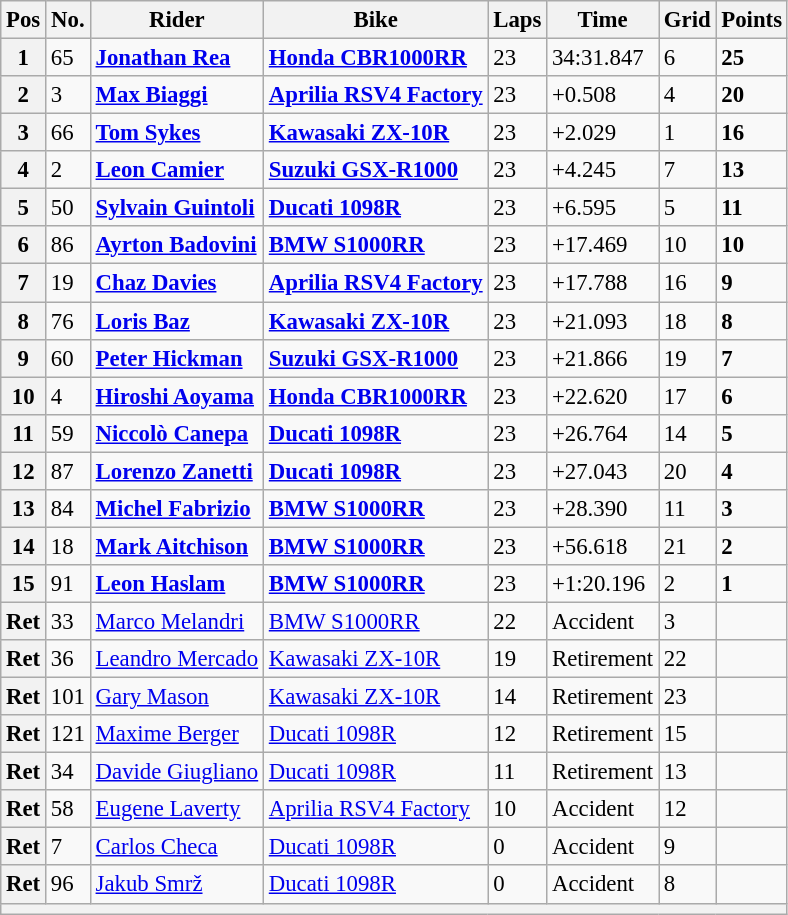<table class="wikitable" style="font-size: 95%;">
<tr>
<th>Pos</th>
<th>No.</th>
<th>Rider</th>
<th>Bike</th>
<th>Laps</th>
<th>Time</th>
<th>Grid</th>
<th>Points</th>
</tr>
<tr>
<th>1</th>
<td>65</td>
<td> <strong><a href='#'>Jonathan Rea</a></strong></td>
<td><strong><a href='#'>Honda CBR1000RR</a></strong></td>
<td>23</td>
<td>34:31.847</td>
<td>6</td>
<td><strong>25</strong></td>
</tr>
<tr>
<th>2</th>
<td>3</td>
<td> <strong><a href='#'>Max Biaggi</a></strong></td>
<td><strong><a href='#'>Aprilia RSV4 Factory</a></strong></td>
<td>23</td>
<td>+0.508</td>
<td>4</td>
<td><strong>20</strong></td>
</tr>
<tr>
<th>3</th>
<td>66</td>
<td> <strong><a href='#'>Tom Sykes</a></strong></td>
<td><strong><a href='#'>Kawasaki ZX-10R</a></strong></td>
<td>23</td>
<td>+2.029</td>
<td>1</td>
<td><strong>16</strong></td>
</tr>
<tr>
<th>4</th>
<td>2</td>
<td> <strong><a href='#'>Leon Camier</a></strong></td>
<td><strong><a href='#'>Suzuki GSX-R1000</a></strong></td>
<td>23</td>
<td>+4.245</td>
<td>7</td>
<td><strong>13</strong></td>
</tr>
<tr>
<th>5</th>
<td>50</td>
<td> <strong><a href='#'>Sylvain Guintoli</a></strong></td>
<td><strong><a href='#'>Ducati 1098R</a></strong></td>
<td>23</td>
<td>+6.595</td>
<td>5</td>
<td><strong>11</strong></td>
</tr>
<tr>
<th>6</th>
<td>86</td>
<td> <strong><a href='#'>Ayrton Badovini</a></strong></td>
<td><strong><a href='#'>BMW S1000RR</a></strong></td>
<td>23</td>
<td>+17.469</td>
<td>10</td>
<td><strong>10</strong></td>
</tr>
<tr>
<th>7</th>
<td>19</td>
<td> <strong><a href='#'>Chaz Davies</a></strong></td>
<td><strong><a href='#'>Aprilia RSV4 Factory</a></strong></td>
<td>23</td>
<td>+17.788</td>
<td>16</td>
<td><strong>9</strong></td>
</tr>
<tr>
<th>8</th>
<td>76</td>
<td> <strong><a href='#'>Loris Baz</a></strong></td>
<td><strong><a href='#'>Kawasaki ZX-10R</a></strong></td>
<td>23</td>
<td>+21.093</td>
<td>18</td>
<td><strong>8</strong></td>
</tr>
<tr>
<th>9</th>
<td>60</td>
<td> <strong><a href='#'>Peter Hickman</a></strong></td>
<td><strong><a href='#'>Suzuki GSX-R1000</a></strong></td>
<td>23</td>
<td>+21.866</td>
<td>19</td>
<td><strong>7</strong></td>
</tr>
<tr>
<th>10</th>
<td>4</td>
<td> <strong><a href='#'>Hiroshi Aoyama</a></strong></td>
<td><strong><a href='#'>Honda CBR1000RR</a></strong></td>
<td>23</td>
<td>+22.620</td>
<td>17</td>
<td><strong>6</strong></td>
</tr>
<tr>
<th>11</th>
<td>59</td>
<td> <strong><a href='#'>Niccolò Canepa</a></strong></td>
<td><strong><a href='#'>Ducati 1098R</a></strong></td>
<td>23</td>
<td>+26.764</td>
<td>14</td>
<td><strong>5</strong></td>
</tr>
<tr>
<th>12</th>
<td>87</td>
<td> <strong><a href='#'>Lorenzo Zanetti</a></strong></td>
<td><strong><a href='#'>Ducati 1098R</a></strong></td>
<td>23</td>
<td>+27.043</td>
<td>20</td>
<td><strong>4</strong></td>
</tr>
<tr>
<th>13</th>
<td>84</td>
<td> <strong><a href='#'>Michel Fabrizio</a></strong></td>
<td><strong><a href='#'>BMW S1000RR</a></strong></td>
<td>23</td>
<td>+28.390</td>
<td>11</td>
<td><strong>3</strong></td>
</tr>
<tr>
<th>14</th>
<td>18</td>
<td> <strong><a href='#'>Mark Aitchison</a></strong></td>
<td><strong><a href='#'>BMW S1000RR</a></strong></td>
<td>23</td>
<td>+56.618</td>
<td>21</td>
<td><strong>2</strong></td>
</tr>
<tr>
<th>15</th>
<td>91</td>
<td> <strong><a href='#'>Leon Haslam</a></strong></td>
<td><strong><a href='#'>BMW S1000RR</a></strong></td>
<td>23</td>
<td>+1:20.196</td>
<td>2</td>
<td><strong>1</strong></td>
</tr>
<tr>
<th>Ret</th>
<td>33</td>
<td> <a href='#'>Marco Melandri</a></td>
<td><a href='#'>BMW S1000RR</a></td>
<td>22</td>
<td>Accident</td>
<td>3</td>
<td></td>
</tr>
<tr>
<th>Ret</th>
<td>36</td>
<td> <a href='#'>Leandro Mercado</a></td>
<td><a href='#'>Kawasaki ZX-10R</a></td>
<td>19</td>
<td>Retirement</td>
<td>22</td>
<td></td>
</tr>
<tr>
<th>Ret</th>
<td>101</td>
<td> <a href='#'>Gary Mason</a></td>
<td><a href='#'>Kawasaki ZX-10R</a></td>
<td>14</td>
<td>Retirement</td>
<td>23</td>
<td></td>
</tr>
<tr>
<th>Ret</th>
<td>121</td>
<td> <a href='#'>Maxime Berger</a></td>
<td><a href='#'>Ducati 1098R</a></td>
<td>12</td>
<td>Retirement</td>
<td>15</td>
<td></td>
</tr>
<tr>
<th>Ret</th>
<td>34</td>
<td> <a href='#'>Davide Giugliano</a></td>
<td><a href='#'>Ducati 1098R</a></td>
<td>11</td>
<td>Retirement</td>
<td>13</td>
<td></td>
</tr>
<tr>
<th>Ret</th>
<td>58</td>
<td> <a href='#'>Eugene Laverty</a></td>
<td><a href='#'>Aprilia RSV4 Factory</a></td>
<td>10</td>
<td>Accident</td>
<td>12</td>
<td></td>
</tr>
<tr>
<th>Ret</th>
<td>7</td>
<td> <a href='#'>Carlos Checa</a></td>
<td><a href='#'>Ducati 1098R</a></td>
<td>0</td>
<td>Accident</td>
<td>9</td>
<td></td>
</tr>
<tr>
<th>Ret</th>
<td>96</td>
<td> <a href='#'>Jakub Smrž</a></td>
<td><a href='#'>Ducati 1098R</a></td>
<td>0</td>
<td>Accident</td>
<td>8</td>
<td></td>
</tr>
<tr>
<th colspan=8></th>
</tr>
</table>
